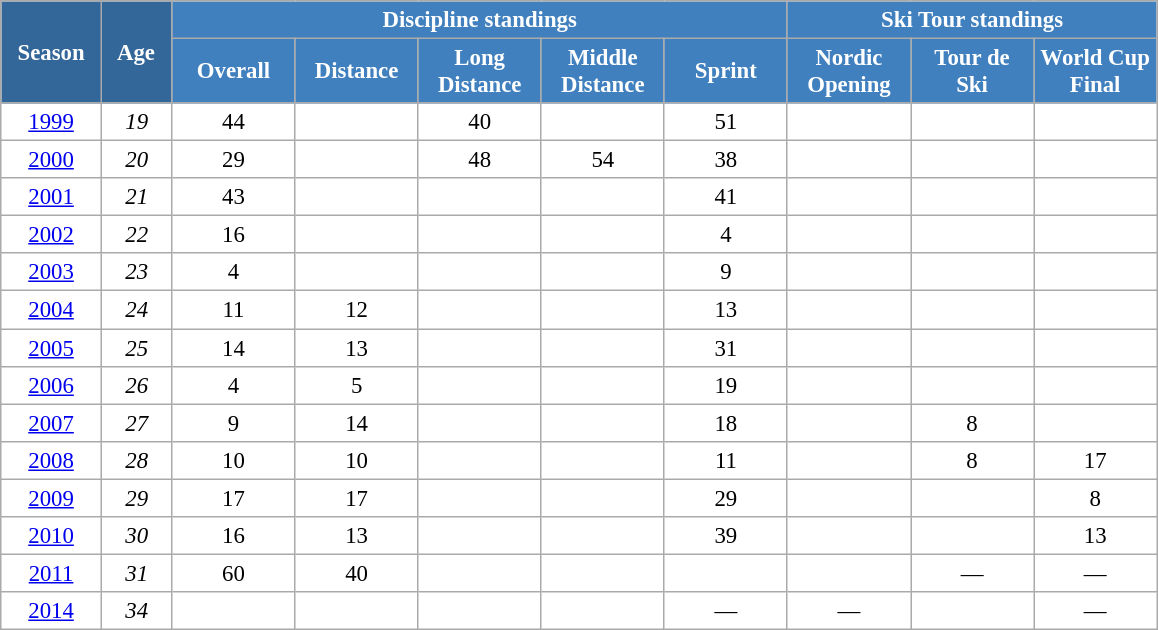<table class="wikitable" style="font-size:95%; text-align:center; border:grey solid 1px; border-collapse:collapse; background:#ffffff;">
<tr>
<th style="background-color:#369; color:white; width:60px;" rowspan="2"> Season </th>
<th style="background-color:#369; color:white; width:40px;" rowspan="2"> Age </th>
<th style="background-color:#4180be; color:white;" colspan="5">Discipline standings</th>
<th style="background-color:#4180be; color:white;" colspan="3">Ski Tour standings</th>
</tr>
<tr>
<th style="background-color:#4180be; color:white; width:75px;">Overall</th>
<th style="background-color:#4180be; color:white; width:75px;">Distance</th>
<th style="background-color:#4180be; color:white; width:75px;">Long Distance</th>
<th style="background-color:#4180be; color:white; width:75px;">Middle Distance</th>
<th style="background-color:#4180be; color:white; width:75px;">Sprint</th>
<th style="background-color:#4180be; color:white; width:75px;">Nordic<br>Opening</th>
<th style="background-color:#4180be; color:white; width:75px;">Tour de<br>Ski</th>
<th style="background-color:#4180be; color:white; width:75px;">World Cup<br>Final</th>
</tr>
<tr>
<td><a href='#'>1999</a></td>
<td><em>19</em></td>
<td>44</td>
<td></td>
<td>40</td>
<td></td>
<td>51</td>
<td></td>
<td></td>
<td></td>
</tr>
<tr>
<td><a href='#'>2000</a></td>
<td><em>20</em></td>
<td>29</td>
<td></td>
<td>48</td>
<td>54</td>
<td>38</td>
<td></td>
<td></td>
<td></td>
</tr>
<tr>
<td><a href='#'>2001</a></td>
<td><em>21</em></td>
<td>43</td>
<td></td>
<td></td>
<td></td>
<td>41</td>
<td></td>
<td></td>
<td></td>
</tr>
<tr>
<td><a href='#'>2002</a></td>
<td><em>22</em></td>
<td>16</td>
<td></td>
<td></td>
<td></td>
<td>4</td>
<td></td>
<td></td>
<td></td>
</tr>
<tr>
<td><a href='#'>2003</a></td>
<td><em>23</em></td>
<td>4</td>
<td></td>
<td></td>
<td></td>
<td>9</td>
<td></td>
<td></td>
<td></td>
</tr>
<tr>
<td><a href='#'>2004</a></td>
<td><em>24</em></td>
<td>11</td>
<td>12</td>
<td></td>
<td></td>
<td>13</td>
<td></td>
<td></td>
<td></td>
</tr>
<tr>
<td><a href='#'>2005</a></td>
<td><em>25</em></td>
<td>14</td>
<td>13</td>
<td></td>
<td></td>
<td>31</td>
<td></td>
<td></td>
<td></td>
</tr>
<tr>
<td><a href='#'>2006</a></td>
<td><em>26</em></td>
<td>4</td>
<td>5</td>
<td></td>
<td></td>
<td>19</td>
<td></td>
<td></td>
<td></td>
</tr>
<tr>
<td><a href='#'>2007</a></td>
<td><em>27</em></td>
<td>9</td>
<td>14</td>
<td></td>
<td></td>
<td>18</td>
<td></td>
<td>8</td>
<td></td>
</tr>
<tr>
<td><a href='#'>2008</a></td>
<td><em>28</em></td>
<td>10</td>
<td>10</td>
<td></td>
<td></td>
<td>11</td>
<td></td>
<td>8</td>
<td>17</td>
</tr>
<tr>
<td><a href='#'>2009</a></td>
<td><em>29</em></td>
<td>17</td>
<td>17</td>
<td></td>
<td></td>
<td>29</td>
<td></td>
<td></td>
<td>8</td>
</tr>
<tr>
<td><a href='#'>2010</a></td>
<td><em>30</em></td>
<td>16</td>
<td>13</td>
<td></td>
<td></td>
<td>39</td>
<td></td>
<td></td>
<td>13</td>
</tr>
<tr>
<td><a href='#'>2011</a></td>
<td><em>31</em></td>
<td>60</td>
<td>40</td>
<td></td>
<td></td>
<td></td>
<td></td>
<td>—</td>
<td>—</td>
</tr>
<tr>
<td><a href='#'>2014</a></td>
<td><em>34</em></td>
<td></td>
<td></td>
<td></td>
<td></td>
<td>—</td>
<td>—</td>
<td></td>
<td>—</td>
</tr>
</table>
